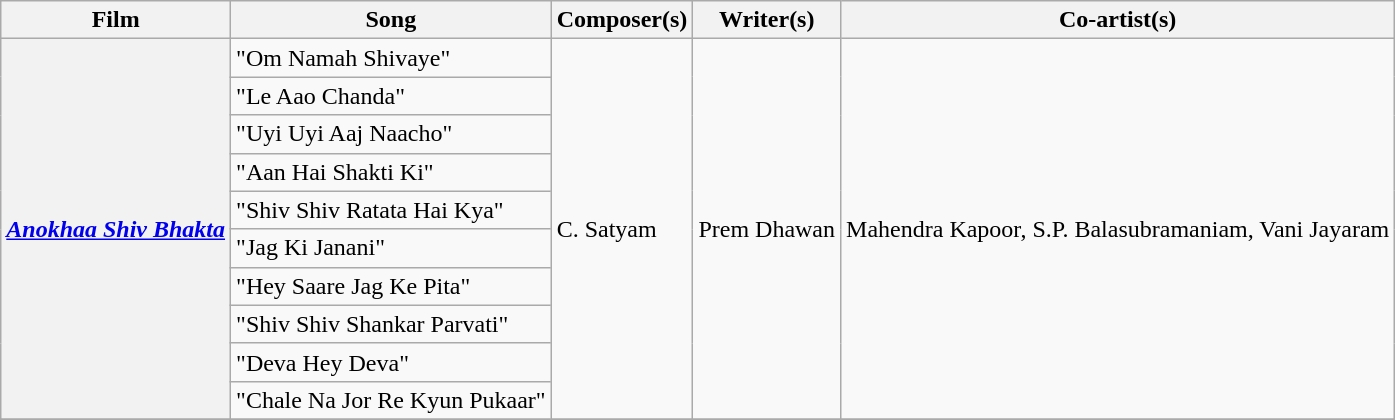<table class="wikitable sortable">
<tr>
<th>Film</th>
<th>Song</th>
<th>Composer(s)</th>
<th>Writer(s)</th>
<th>Co-artist(s)</th>
</tr>
<tr>
<th Rowspan=10><em><a href='#'>Anokhaa Shiv Bhakta</a></em></th>
<td>"Om Namah Shivaye"</td>
<td rowspan=10>C. Satyam</td>
<td rowspan=10>Prem Dhawan</td>
<td rowspan=10>Mahendra Kapoor, S.P. Balasubramaniam, Vani Jayaram</td>
</tr>
<tr>
<td>"Le Aao Chanda"</td>
</tr>
<tr>
<td>"Uyi Uyi Aaj Naacho"</td>
</tr>
<tr>
<td>"Aan Hai Shakti Ki"</td>
</tr>
<tr>
<td>"Shiv Shiv Ratata Hai Kya"</td>
</tr>
<tr>
<td>"Jag Ki Janani"</td>
</tr>
<tr>
<td>"Hey Saare Jag Ke Pita"</td>
</tr>
<tr>
<td>"Shiv Shiv Shankar Parvati"</td>
</tr>
<tr>
<td>"Deva Hey Deva"</td>
</tr>
<tr>
<td>"Chale Na Jor Re Kyun Pukaar"</td>
</tr>
<tr>
</tr>
</table>
